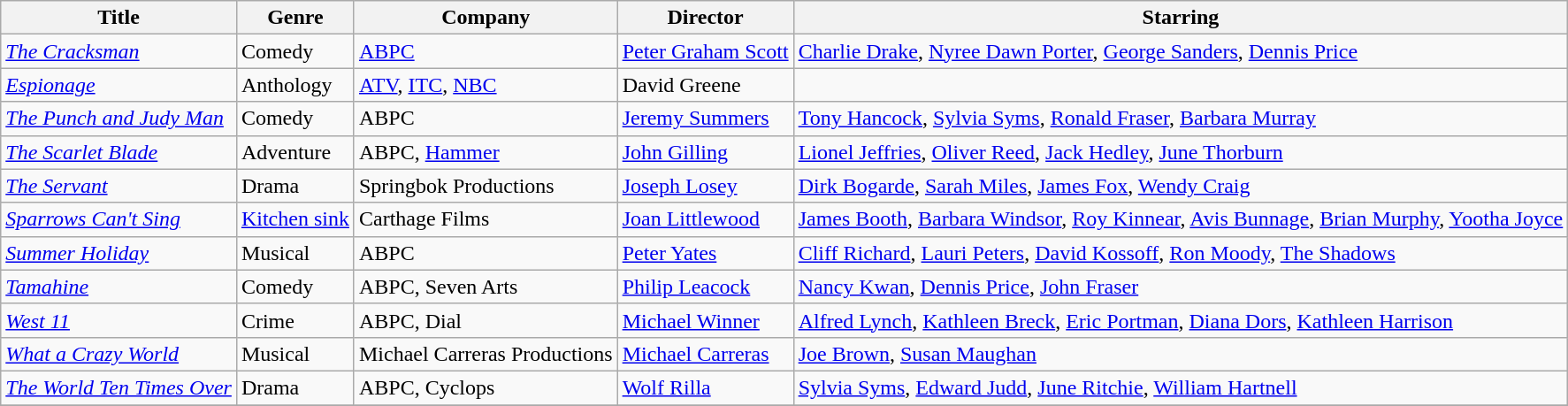<table class="wikitable unsortable">
<tr>
<th>Title</th>
<th>Genre</th>
<th>Company</th>
<th>Director</th>
<th>Starring</th>
</tr>
<tr>
<td><em><a href='#'>The Cracksman</a></em></td>
<td>Comedy</td>
<td><a href='#'>ABPC</a></td>
<td><a href='#'>Peter Graham Scott</a></td>
<td><a href='#'>Charlie Drake</a>, <a href='#'>Nyree Dawn Porter</a>, <a href='#'>George Sanders</a>, <a href='#'>Dennis Price</a></td>
</tr>
<tr>
<td><em><a href='#'>Espionage</a></em></td>
<td>Anthology</td>
<td><a href='#'>ATV</a>, <a href='#'>ITC</a>, <a href='#'>NBC</a></td>
<td>David Greene</td>
<td></td>
</tr>
<tr>
<td><em><a href='#'>The Punch and Judy Man</a></em></td>
<td>Comedy</td>
<td>ABPC</td>
<td><a href='#'>Jeremy Summers</a></td>
<td><a href='#'>Tony Hancock</a>, <a href='#'>Sylvia Syms</a>, <a href='#'>Ronald Fraser</a>, <a href='#'>Barbara Murray</a></td>
</tr>
<tr>
<td><em><a href='#'>The Scarlet Blade</a></em></td>
<td>Adventure</td>
<td>ABPC, <a href='#'>Hammer</a></td>
<td><a href='#'>John Gilling</a></td>
<td><a href='#'>Lionel Jeffries</a>, <a href='#'>Oliver Reed</a>, <a href='#'>Jack Hedley</a>, <a href='#'>June Thorburn</a></td>
</tr>
<tr>
<td><em><a href='#'>The Servant</a></em></td>
<td>Drama</td>
<td>Springbok Productions</td>
<td><a href='#'>Joseph Losey</a></td>
<td><a href='#'>Dirk Bogarde</a>, <a href='#'>Sarah Miles</a>, <a href='#'>James Fox</a>, <a href='#'>Wendy Craig</a></td>
</tr>
<tr>
<td><em><a href='#'>Sparrows Can't Sing</a></em></td>
<td><a href='#'>Kitchen sink</a></td>
<td>Carthage Films</td>
<td><a href='#'>Joan Littlewood</a></td>
<td><a href='#'>James Booth</a>, <a href='#'>Barbara Windsor</a>, <a href='#'>Roy Kinnear</a>, <a href='#'>Avis Bunnage</a>, <a href='#'>Brian Murphy</a>, <a href='#'>Yootha Joyce</a></td>
</tr>
<tr>
<td><em><a href='#'>Summer Holiday</a></em></td>
<td>Musical</td>
<td>ABPC</td>
<td><a href='#'>Peter Yates</a></td>
<td><a href='#'>Cliff Richard</a>, <a href='#'>Lauri Peters</a>, <a href='#'>David Kossoff</a>, <a href='#'>Ron Moody</a>, <a href='#'>The Shadows</a></td>
</tr>
<tr>
<td><em><a href='#'>Tamahine</a></em></td>
<td>Comedy</td>
<td>ABPC, Seven Arts</td>
<td><a href='#'>Philip Leacock</a></td>
<td><a href='#'>Nancy Kwan</a>, <a href='#'>Dennis Price</a>, <a href='#'>John Fraser</a></td>
</tr>
<tr>
<td><em><a href='#'>West 11</a></em></td>
<td>Crime</td>
<td>ABPC, Dial</td>
<td><a href='#'>Michael Winner</a></td>
<td><a href='#'>Alfred Lynch</a>, <a href='#'>Kathleen Breck</a>, <a href='#'>Eric Portman</a>, <a href='#'>Diana Dors</a>, <a href='#'>Kathleen Harrison</a></td>
</tr>
<tr>
<td><em><a href='#'>What a Crazy World</a></em></td>
<td>Musical</td>
<td>Michael Carreras Productions</td>
<td><a href='#'>Michael Carreras</a></td>
<td><a href='#'>Joe Brown</a>, <a href='#'>Susan Maughan</a></td>
</tr>
<tr>
<td><em><a href='#'>The World Ten Times Over</a></em></td>
<td>Drama</td>
<td>ABPC, Cyclops</td>
<td><a href='#'>Wolf Rilla</a></td>
<td><a href='#'>Sylvia Syms</a>, <a href='#'>Edward Judd</a>, <a href='#'>June Ritchie</a>, <a href='#'>William Hartnell</a></td>
</tr>
<tr>
</tr>
</table>
